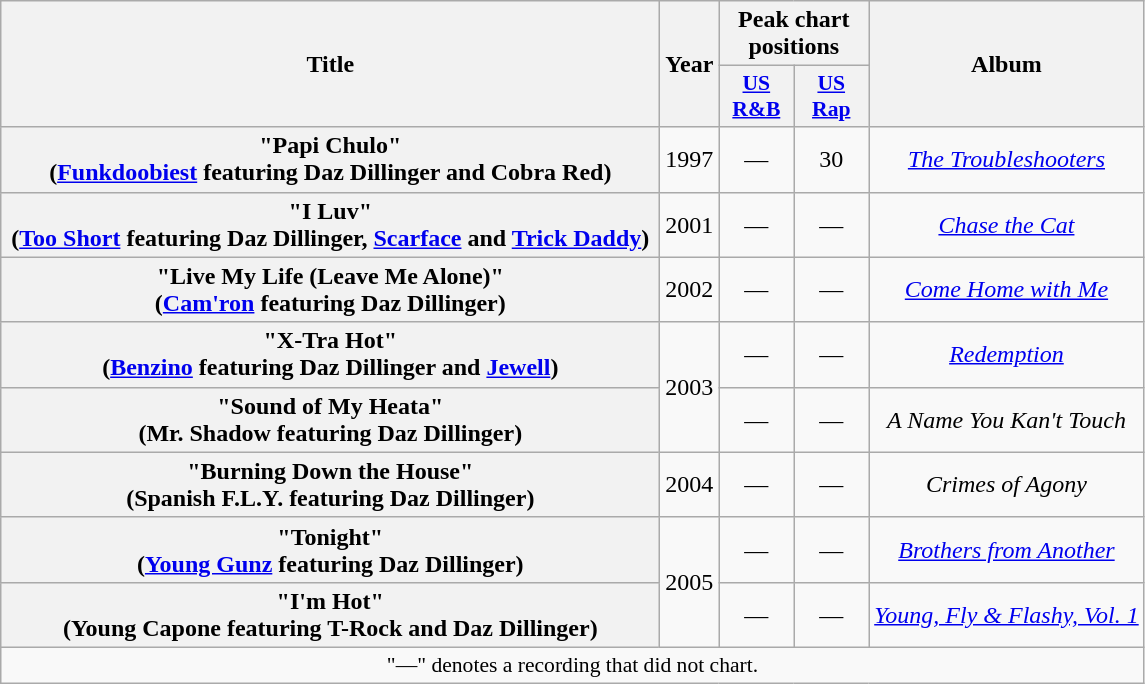<table class="wikitable plainrowheaders" style="text-align:center;">
<tr>
<th scope="col" rowspan="2" style="width:27em;">Title</th>
<th scope="col" rowspan="2">Year</th>
<th scope="col" colspan="2">Peak chart positions</th>
<th scope="col" rowspan="2">Album</th>
</tr>
<tr>
<th scope="col" style="width:3em;font-size:90%;"><a href='#'>US R&B</a><br></th>
<th scope="col" style="width:3em;font-size:90%;"><a href='#'>US Rap</a><br></th>
</tr>
<tr>
<th scope="row">"Papi Chulo"<br><span>(<a href='#'>Funkdoobiest</a> featuring Daz Dillinger and Cobra Red)</span></th>
<td rowspan="1">1997</td>
<td>—</td>
<td>30</td>
<td><em><a href='#'>The Troubleshooters</a></em></td>
</tr>
<tr>
<th scope="row">"I Luv"<br><span>(<a href='#'>Too Short</a> featuring Daz Dillinger, <a href='#'>Scarface</a> and <a href='#'>Trick Daddy</a>)</span></th>
<td rowspan="1">2001</td>
<td>—</td>
<td>—</td>
<td><em><a href='#'>Chase the Cat</a></em></td>
</tr>
<tr>
<th scope="row">"Live My Life (Leave Me Alone)"<br><span>(<a href='#'>Cam'ron</a> featuring Daz Dillinger)</span></th>
<td rowspan="1">2002</td>
<td>—</td>
<td>—</td>
<td><em><a href='#'>Come Home with Me</a></em></td>
</tr>
<tr>
<th scope="row">"X-Tra Hot"<br><span>(<a href='#'>Benzino</a> featuring Daz Dillinger and <a href='#'>Jewell</a>)</span></th>
<td rowspan="2">2003</td>
<td>—</td>
<td>—</td>
<td><em><a href='#'>Redemption</a></em></td>
</tr>
<tr>
<th scope="row">"Sound of My Heata"<br><span>(Mr. Shadow featuring Daz Dillinger)</span></th>
<td>—</td>
<td>—</td>
<td><em>A Name You Kan't Touch</em></td>
</tr>
<tr>
<th scope="row">"Burning Down the House"<br><span>(Spanish F.L.Y. featuring Daz Dillinger)</span></th>
<td rowspan="1">2004</td>
<td>—</td>
<td>—</td>
<td><em>Crimes of Agony</em></td>
</tr>
<tr>
<th scope="row">"Tonight"<br><span>(<a href='#'>Young Gunz</a> featuring Daz Dillinger)</span></th>
<td rowspan="2">2005</td>
<td>—</td>
<td>—</td>
<td><em><a href='#'>Brothers from Another</a></em></td>
</tr>
<tr>
<th scope="row">"I'm Hot"<br><span>(Young Capone featuring T-Rock and Daz Dillinger)</span></th>
<td>—</td>
<td>—</td>
<td><em><a href='#'>Young, Fly & Flashy, Vol. 1</a></em></td>
</tr>
<tr>
<td colspan="13" style="font-size:90%">"—" denotes a recording that did not chart.</td>
</tr>
</table>
